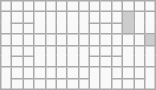<table class="wikitable">
<tr>
<td> </td>
<td> </td>
<td> </td>
<td> </td>
<td> </td>
<td> </td>
<td> </td>
<td> </td>
<td> </td>
<td> </td>
<td> </td>
<td> </td>
<td> </td>
<td> </td>
</tr>
<tr>
<td rowspan="2"> </td>
<td> </td>
<td> </td>
<td rowspan="2"> </td>
<td rowspan="2"> </td>
<td rowspan="2"> </td>
<td rowspan="2"> </td>
<td rowspan="2"> </td>
<td> </td>
<td> </td>
<td> </td>
<td rowspan="2" style="background-color:#ccc"></td>
<td rowspan="2"> </td>
<td rowspan="2"> </td>
</tr>
<tr>
<td> </td>
<td> </td>
<td> </td>
<td> </td>
<td> </td>
</tr>
<tr>
<td> </td>
<td> </td>
<td> </td>
<td> </td>
<td> </td>
<td> </td>
<td> </td>
<td> </td>
<td> </td>
<td> </td>
<td> </td>
<td> </td>
<td> </td>
<td style="background-color:#ccc"></td>
</tr>
<tr>
<td rowspan="2"> </td>
<td> </td>
<td> </td>
<td rowspan="2"> </td>
<td rowspan="2"> </td>
<td rowspan="2"> </td>
<td rowspan="2"> </td>
<td rowspan="2"> </td>
<td> </td>
<td> </td>
<td> </td>
<td rowspan="2"> </td>
<td rowspan="2"> </td>
<td rowspan="2"> </td>
</tr>
<tr>
<td> </td>
<td> </td>
<td> </td>
<td> </td>
<td> </td>
</tr>
<tr>
<td rowspan="2"> </td>
<td> </td>
<td> </td>
<td> </td>
<td> </td>
<td> </td>
<td> </td>
<td> </td>
<td rowspan="2"> </td>
<td rowspan="2"> </td>
<td> </td>
<td> </td>
<td> </td>
<td rowspan="2"> </td>
</tr>
<tr>
<td> </td>
<td> </td>
<td> </td>
<td> </td>
<td> </td>
<td> </td>
<td> </td>
<td> </td>
<td> </td>
<td> </td>
</tr>
</table>
